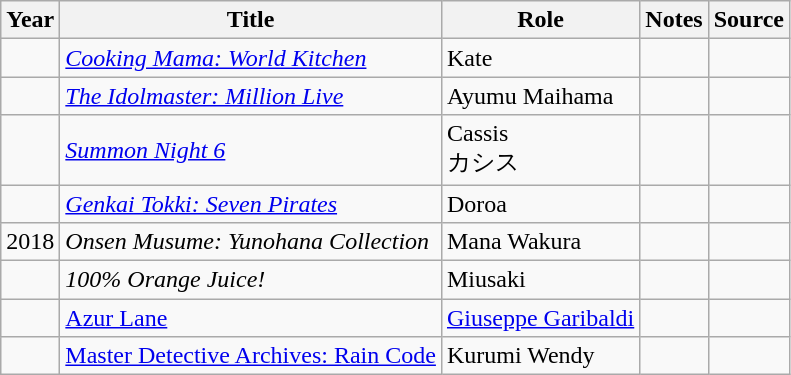<table class="wikitable sortable plainrowheaders">
<tr>
<th>Year</th>
<th>Title</th>
<th>Role</th>
<th class="unsortable">Notes</th>
<th class="unsortable">Source</th>
</tr>
<tr>
<td></td>
<td><em><a href='#'>Cooking Mama: World Kitchen</a></em></td>
<td>Kate</td>
<td></td>
<td></td>
</tr>
<tr>
<td></td>
<td><em><a href='#'>The Idolmaster: Million Live</a></em></td>
<td>Ayumu Maihama</td>
<td></td>
<td></td>
</tr>
<tr>
<td></td>
<td><em><a href='#'>Summon Night 6</a></em></td>
<td>Cassis<br>カシス</td>
<td></td>
<td></td>
</tr>
<tr>
<td></td>
<td><em><a href='#'>Genkai Tokki: Seven Pirates</a></em></td>
<td>Doroa</td>
<td></td>
<td></td>
</tr>
<tr>
<td>2018</td>
<td><em>Onsen Musume: Yunohana Collection</em></td>
<td>Mana Wakura</td>
<td></td>
<td></td>
</tr>
<tr>
<td></td>
<td><em>100% Orange Juice!</td>
<td>Miusaki</td>
<td></td>
<td></td>
</tr>
<tr>
<td></td>
<td></em><a href='#'>Azur Lane</a><em></td>
<td><a href='#'>Giuseppe Garibaldi</a></td>
<td></td>
<td></td>
</tr>
<tr>
<td></td>
<td></em><a href='#'>Master Detective Archives: Rain Code</a><em></td>
<td>Kurumi Wendy</td>
<td></td>
<td></td>
</tr>
</table>
